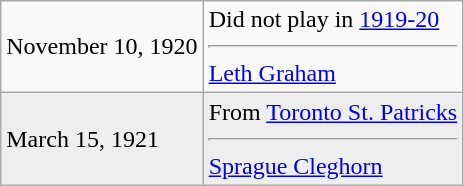<table class="wikitable">
<tr>
<td>November 10, 1920</td>
<td valign="top">Did not play in <a href='#'>1919-20</a><hr><a href='#'>Leth Graham</a></td>
</tr>
<tr style="background:#eee;">
<td>March 15, 1921</td>
<td valign="top">From <a href='#'>Toronto St. Patricks</a><hr><a href='#'>Sprague Cleghorn</a></td>
</tr>
</table>
